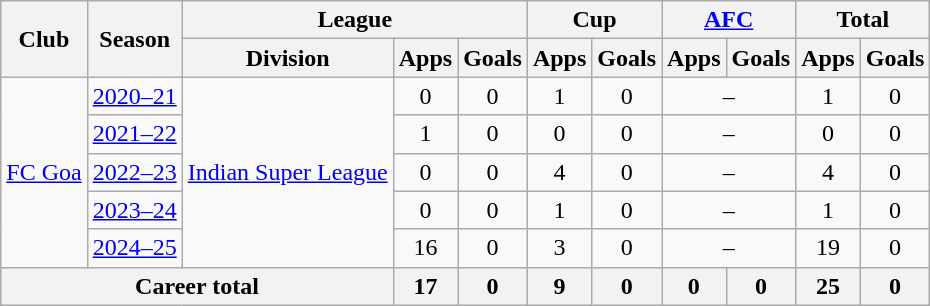<table class="wikitable" style="text-align: center;">
<tr>
<th rowspan="2">Club</th>
<th rowspan="2">Season</th>
<th colspan="3">League</th>
<th colspan="2">Cup</th>
<th colspan="2"><a href='#'>AFC</a></th>
<th colspan="2">Total</th>
</tr>
<tr>
<th>Division</th>
<th>Apps</th>
<th>Goals</th>
<th>Apps</th>
<th>Goals</th>
<th>Apps</th>
<th>Goals</th>
<th>Apps</th>
<th>Goals</th>
</tr>
<tr>
<td rowspan="5"><a href='#'>FC Goa</a></td>
<td><a href='#'>2020–21</a></td>
<td rowspan="5"><a href='#'>Indian Super League</a></td>
<td>0</td>
<td>0</td>
<td>1</td>
<td>0</td>
<td colspan="2">–</td>
<td>1</td>
<td>0</td>
</tr>
<tr>
<td><a href='#'>2021–22</a></td>
<td>1</td>
<td>0</td>
<td>0</td>
<td>0</td>
<td colspan="2">–</td>
<td>0</td>
<td>0</td>
</tr>
<tr>
<td><a href='#'>2022–23</a></td>
<td>0</td>
<td>0</td>
<td>4</td>
<td>0</td>
<td colspan="2">–</td>
<td>4</td>
<td>0</td>
</tr>
<tr>
<td><a href='#'>2023–24</a></td>
<td>0</td>
<td>0</td>
<td>1</td>
<td>0</td>
<td colspan="2">–</td>
<td>1</td>
<td>0</td>
</tr>
<tr>
<td><a href='#'>2024–25</a></td>
<td>16</td>
<td>0</td>
<td>3</td>
<td>0</td>
<td colspan="2">–</td>
<td>19</td>
<td>0</td>
</tr>
<tr>
<th colspan="3">Career total</th>
<th>17</th>
<th>0</th>
<th>9</th>
<th>0</th>
<th>0</th>
<th>0</th>
<th>25</th>
<th>0</th>
</tr>
</table>
